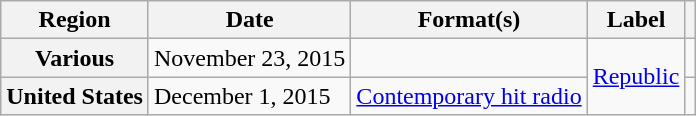<table class="wikitable plainrowheaders">
<tr>
<th scope="col">Region</th>
<th scope="col">Date</th>
<th scope="col">Format(s)</th>
<th scope="col">Label</th>
<th scope="col"></th>
</tr>
<tr>
<th scope="row">Various</th>
<td>November 23, 2015</td>
<td></td>
<td rowspan=2><a href='#'>Republic</a></td>
<td style="text-align:center;"></td>
</tr>
<tr>
<th scope="row">United States</th>
<td>December 1, 2015</td>
<td><a href='#'>Contemporary hit radio</a></td>
<td style="text-align:center;"></td>
</tr>
</table>
